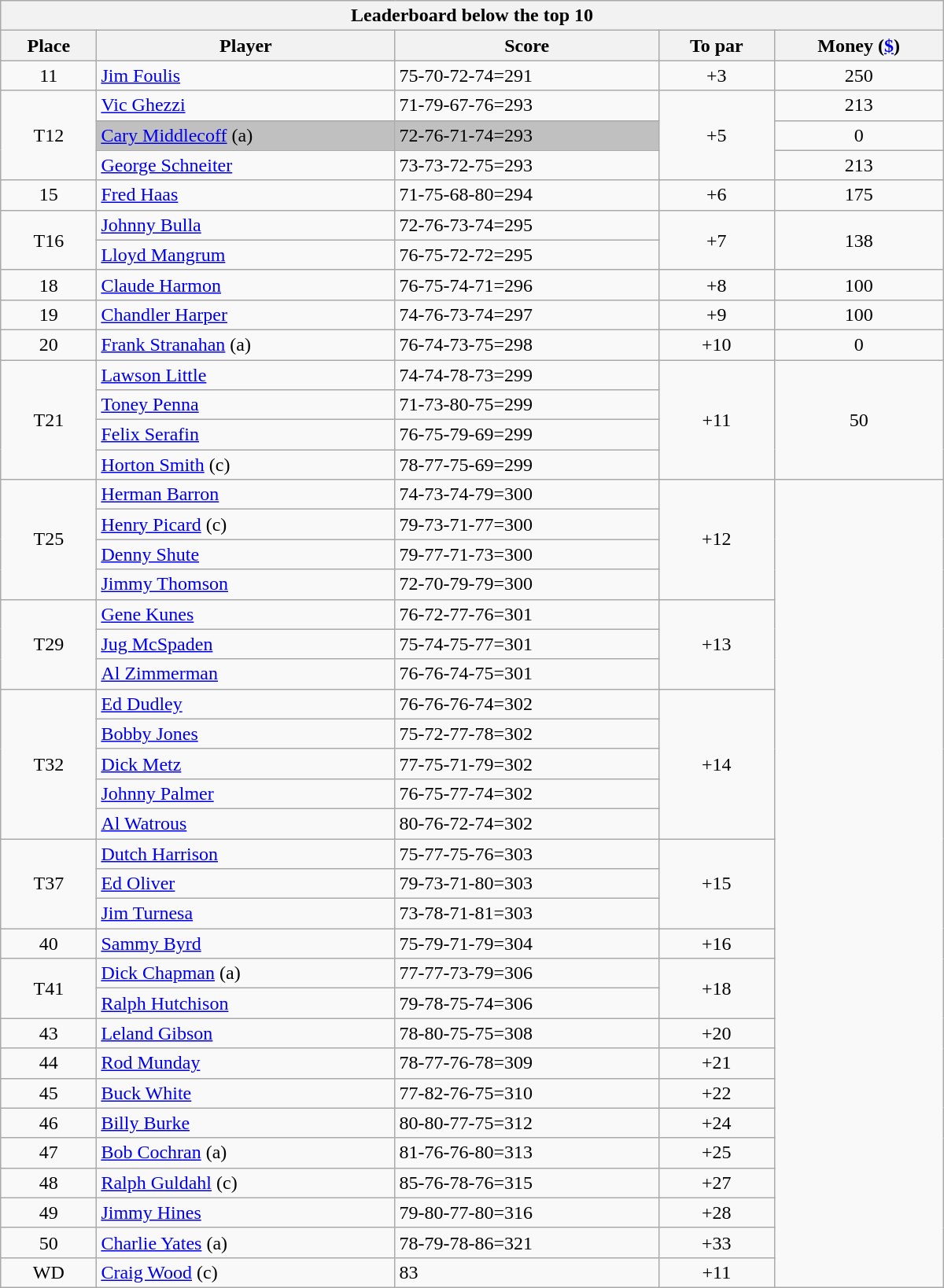<table class="collapsible collapsed wikitable" style="width:50em;margin-top:-1px;">
<tr>
<th scope="col" colspan="6">Leaderboard below the top 10</th>
</tr>
<tr>
<th>Place</th>
<th>Player</th>
<th>Score</th>
<th>To par</th>
<th>Money (<a href='#'>$</a>)</th>
</tr>
<tr>
<td align=center>11</td>
<td> <a href='#'>Jim Foulis</a></td>
<td>75-70-72-74=291</td>
<td align=center>+3</td>
<td align=center>250</td>
</tr>
<tr>
<td rowspan=3 align=center>T12</td>
<td> <a href='#'>Vic Ghezzi</a></td>
<td>71-79-67-76=293</td>
<td rowspan=3 align=center>+5</td>
<td align=center>213</td>
</tr>
<tr>
<td style="background:silver"> <a href='#'>Cary Middlecoff</a> (a)</td>
<td style="background:silver">72-76-71-74=293</td>
<td align=center>0</td>
</tr>
<tr>
<td> <a href='#'>George Schneiter</a></td>
<td>73-73-72-75=293</td>
<td align=center>213</td>
</tr>
<tr>
<td align=center>15</td>
<td> <a href='#'>Fred Haas</a></td>
<td>71-75-68-80=294</td>
<td align=center>+6</td>
<td align=center>175</td>
</tr>
<tr>
<td rowspan=2 align=center>T16</td>
<td> <a href='#'>Johnny Bulla</a></td>
<td>72-76-73-74=295</td>
<td rowspan=2 align=center>+7</td>
<td rowspan=2 align=center>138</td>
</tr>
<tr>
<td> <a href='#'>Lloyd Mangrum</a></td>
<td>76-75-72-72=295</td>
</tr>
<tr>
<td align=center>18</td>
<td> <a href='#'>Claude Harmon</a></td>
<td>76-75-74-71=296</td>
<td align=center>+8</td>
<td align=center>100</td>
</tr>
<tr>
<td align=center>19</td>
<td> <a href='#'>Chandler Harper</a></td>
<td>74-76-73-74=297</td>
<td align=center>+9</td>
<td align=center>100</td>
</tr>
<tr>
<td align=center>20</td>
<td> <a href='#'>Frank Stranahan</a> (a)</td>
<td>76-74-73-75=298</td>
<td align=center>+10</td>
<td align=center>0</td>
</tr>
<tr>
<td rowspan=4 align=center>T21</td>
<td> <a href='#'>Lawson Little</a></td>
<td>74-74-78-73=299</td>
<td rowspan=4 align=center>+11</td>
<td rowspan=4 align=center>50</td>
</tr>
<tr>
<td> <a href='#'>Toney Penna</a></td>
<td>71-73-80-75=299</td>
</tr>
<tr>
<td> <a href='#'>Felix Serafin</a></td>
<td>76-75-79-69=299</td>
</tr>
<tr>
<td> <a href='#'>Horton Smith</a> (c)</td>
<td>78-77-75-69=299</td>
</tr>
<tr>
<td rowspan=4 align=center>T25</td>
<td> <a href='#'>Herman Barron</a></td>
<td>74-73-74-79=300</td>
<td rowspan=4 align=center>+12</td>
<td rowspan=27 align=center></td>
</tr>
<tr>
<td> <a href='#'>Henry Picard</a> (c)</td>
<td>79-73-71-77=300</td>
</tr>
<tr>
<td> <a href='#'>Denny Shute</a></td>
<td>79-77-71-73=300</td>
</tr>
<tr>
<td> <a href='#'>Jimmy Thomson</a></td>
<td>72-70-79-79=300</td>
</tr>
<tr>
<td rowspan=3 align=center>T29</td>
<td> <a href='#'>Gene Kunes</a></td>
<td>76-72-77-76=301</td>
<td rowspan=3 align=center>+13</td>
</tr>
<tr>
<td> <a href='#'>Jug McSpaden</a></td>
<td>75-74-75-77=301</td>
</tr>
<tr>
<td> <a href='#'>Al Zimmerman</a></td>
<td>76-76-74-75=301</td>
</tr>
<tr>
<td rowspan=5 align=center>T32</td>
<td> <a href='#'>Ed Dudley</a></td>
<td>76-76-76-74=302</td>
<td rowspan=5 align=center>+14</td>
</tr>
<tr>
<td> <a href='#'>Bobby Jones</a></td>
<td>75-72-77-78=302</td>
</tr>
<tr>
<td> <a href='#'>Dick Metz</a></td>
<td>77-75-71-79=302</td>
</tr>
<tr>
<td> <a href='#'>Johnny Palmer</a></td>
<td>76-75-77-74=302</td>
</tr>
<tr>
<td> <a href='#'>Al Watrous</a></td>
<td>80-76-72-74=302</td>
</tr>
<tr>
<td rowspan=3 align=center>T37</td>
<td> <a href='#'>Dutch Harrison</a></td>
<td>75-77-75-76=303</td>
<td rowspan=3 align=center>+15</td>
</tr>
<tr>
<td> <a href='#'>Ed Oliver</a></td>
<td>79-73-71-80=303</td>
</tr>
<tr>
<td> <a href='#'>Jim Turnesa</a></td>
<td>73-78-71-81=303</td>
</tr>
<tr>
<td align=center>40</td>
<td> <a href='#'>Sammy Byrd</a></td>
<td>75-79-71-79=304</td>
<td align=center>+16</td>
</tr>
<tr>
<td rowspan=2 align=center>T41</td>
<td> <a href='#'>Dick Chapman</a> (a)</td>
<td>77-77-73-79=306</td>
<td rowspan=2 align=center>+18</td>
</tr>
<tr>
<td> <a href='#'>Ralph Hutchison</a></td>
<td>79-78-75-74=306</td>
</tr>
<tr>
<td align=center>43</td>
<td> <a href='#'>Leland Gibson</a></td>
<td>78-80-75-75=308</td>
<td align=center>+20</td>
</tr>
<tr>
<td align=center>44</td>
<td> <a href='#'>Rod Munday</a></td>
<td>78-77-76-78=309</td>
<td align=center>+21</td>
</tr>
<tr>
<td align=center>45</td>
<td> <a href='#'>Buck White</a></td>
<td>77-82-76-75=310</td>
<td align=center>+22</td>
</tr>
<tr>
<td align=center>46</td>
<td> <a href='#'>Billy Burke</a></td>
<td>80-80-77-75=312</td>
<td align=center>+24</td>
</tr>
<tr>
<td align=center>47</td>
<td> <a href='#'>Bob Cochran</a> (a)</td>
<td>81-76-76-80=313</td>
<td align=center>+25</td>
</tr>
<tr>
<td align=center>48</td>
<td> <a href='#'>Ralph Guldahl</a> (c)</td>
<td>85-76-78-76=315</td>
<td align=center>+27</td>
</tr>
<tr>
<td align=center>49</td>
<td> <a href='#'>Jimmy Hines</a></td>
<td>79-80-77-80=316</td>
<td align=center>+28</td>
</tr>
<tr>
<td align=center>50</td>
<td> <a href='#'>Charlie Yates</a> (a)</td>
<td>78-79-78-86=321</td>
<td align=center>+33</td>
</tr>
<tr>
<td align=center>WD</td>
<td> <a href='#'>Craig Wood</a> (c)</td>
<td>83</td>
<td align=center>+11</td>
</tr>
</table>
